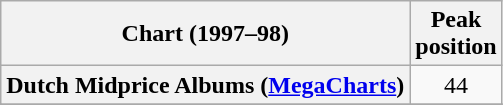<table class="wikitable plainrowheaders sortable" style="text-align:center;">
<tr>
<th>Chart (1997–98)</th>
<th>Peak<br>position</th>
</tr>
<tr>
<th scope="row">Dutch Midprice Albums (<a href='#'>MegaCharts</a>)</th>
<td>44</td>
</tr>
<tr>
</tr>
<tr>
</tr>
</table>
